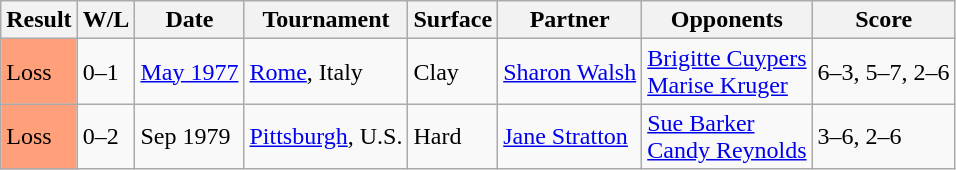<table class="sortable wikitable">
<tr>
<th>Result</th>
<th class="unsortable">W/L</th>
<th>Date</th>
<th>Tournament</th>
<th>Surface</th>
<th>Partner</th>
<th>Opponents</th>
<th class="unsortable">Score</th>
</tr>
<tr>
<td style="background:#FFA07A;">Loss</td>
<td>0–1</td>
<td><a href='#'>May 1977</a></td>
<td><a href='#'>Rome</a>, Italy</td>
<td>Clay</td>
<td> <a href='#'>Sharon Walsh</a></td>
<td> <a href='#'>Brigitte Cuypers</a><br> <a href='#'>Marise Kruger</a></td>
<td>6–3, 5–7, 2–6</td>
</tr>
<tr>
<td style="background:#FFA07A;">Loss</td>
<td>0–2</td>
<td>Sep 1979</td>
<td><a href='#'>Pittsburgh</a>, U.S.</td>
<td>Hard</td>
<td> <a href='#'>Jane Stratton</a></td>
<td> <a href='#'>Sue Barker</a><br> <a href='#'>Candy Reynolds</a></td>
<td>3–6, 2–6</td>
</tr>
</table>
